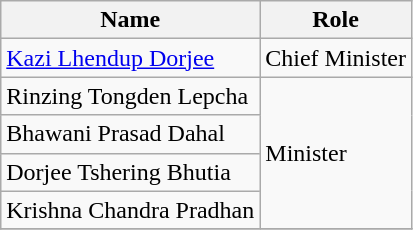<table class="wikitable sortable">
<tr>
<th>Name</th>
<th>Role</th>
</tr>
<tr>
<td><a href='#'>Kazi Lhendup Dorjee</a></td>
<td>Chief Minister</td>
</tr>
<tr>
<td>Rinzing Tongden Lepcha</td>
<td rowspan=4>Minister</td>
</tr>
<tr>
<td>Bhawani Prasad Dahal</td>
</tr>
<tr>
<td>Dorjee Tshering Bhutia</td>
</tr>
<tr>
<td>Krishna Chandra Pradhan</td>
</tr>
<tr>
</tr>
</table>
